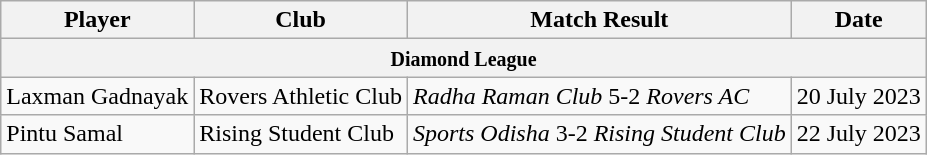<table class="wikitable sortable" style="text-align:center">
<tr>
<th>Player</th>
<th>Club</th>
<th>Match Result</th>
<th>Date</th>
</tr>
<tr>
<th colspan="4"><small>Diamond League</small></th>
</tr>
<tr>
<td align="left">Laxman Gadnayak</td>
<td align="left">Rovers Athletic Club</td>
<td align="left"><em>Radha Raman Club</em> 5-2 <em>Rovers AC</em></td>
<td align="left">20 July 2023</td>
</tr>
<tr>
<td align="left">Pintu Samal</td>
<td align="left">Rising Student Club</td>
<td align="left"><em>Sports Odisha</em> 3-2 <em>Rising Student Club</em></td>
<td align="left">22 July 2023</td>
</tr>
</table>
